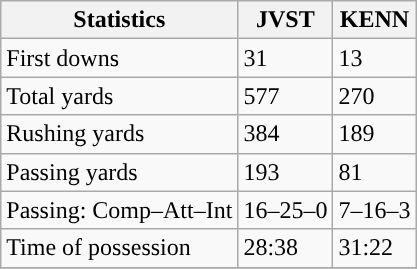<table class="wikitable" style="float: left;">
<tr>
<th>Statistics</th>
<th>JVST</th>
<th>KENN</th>
</tr>
<tr>
<td>First downs</td>
<td>31</td>
<td>13</td>
</tr>
<tr>
<td>Total yards</td>
<td>577</td>
<td>270</td>
</tr>
<tr>
<td>Rushing yards</td>
<td>384</td>
<td>189</td>
</tr>
<tr>
<td>Passing yards</td>
<td>193</td>
<td>81</td>
</tr>
<tr>
<td>Passing: Comp–Att–Int</td>
<td>16–25–0</td>
<td>7–16–3</td>
</tr>
<tr>
<td>Time of possession</td>
<td>28:38</td>
<td>31:22</td>
</tr>
<tr>
</tr>
</table>
